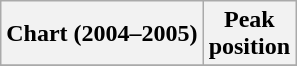<table class="wikitable sortable plainrowheaders" style="text-align:center;">
<tr>
<th scope="col">Chart (2004–2005)</th>
<th scope="col">Peak<br>position</th>
</tr>
<tr>
</tr>
</table>
